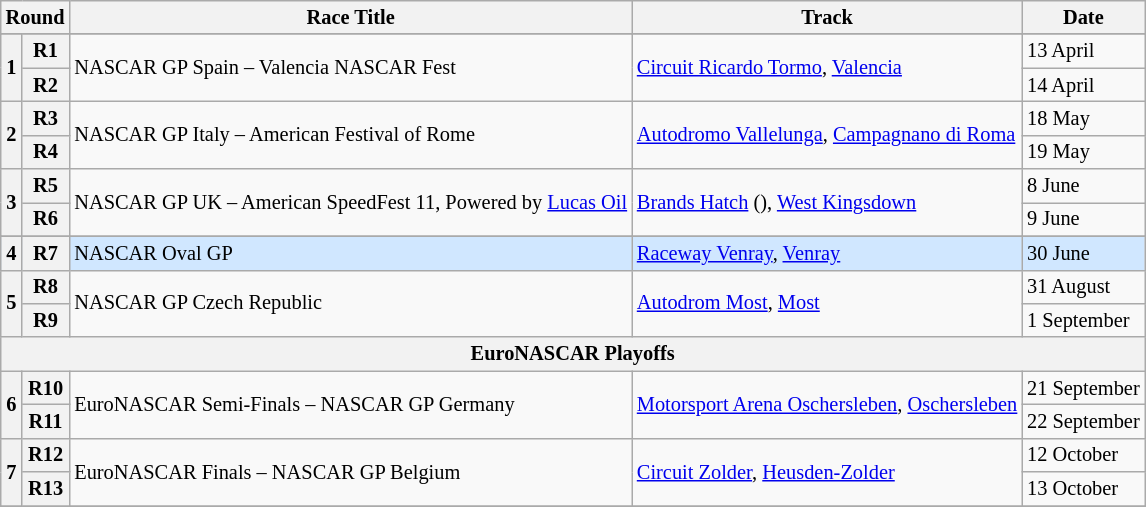<table class="wikitable" style="font-size:85%;">
<tr>
<th colspan=2>Round</th>
<th>Race Title</th>
<th>Track</th>
<th>Date</th>
</tr>
<tr>
</tr>
<tr>
<th rowspan=2>1</th>
<th>R1</th>
<td rowspan=2 nowrap>NASCAR GP Spain – Valencia NASCAR Fest</td>
<td rowspan=2 nowrap> <a href='#'>Circuit Ricardo Tormo</a>, <a href='#'>Valencia</a></td>
<td>13 April</td>
</tr>
<tr>
<th>R2</th>
<td>14 April</td>
</tr>
<tr>
<th rowspan=2>2</th>
<th>R3</th>
<td rowspan=2 nowrap>NASCAR GP Italy – American Festival of Rome</td>
<td rowspan=2 nowrap> <a href='#'>Autodromo Vallelunga</a>, <a href='#'>Campagnano di Roma</a></td>
<td>18 May</td>
</tr>
<tr>
<th>R4</th>
<td>19 May</td>
</tr>
<tr>
<th rowspan=2>3</th>
<th>R5</th>
<td rowspan=2 nowrap>NASCAR GP UK – American SpeedFest 11, Powered by <a href='#'>Lucas Oil</a></td>
<td rowspan=2 nowrap> <a href='#'>Brands Hatch</a> (), <a href='#'>West Kingsdown</a></td>
<td>8 June</td>
</tr>
<tr>
<th>R6</th>
<td>9 June</td>
</tr>
<tr>
</tr>
<tr style="background:#D0E7FF;">
<th>4</th>
<th>R7</th>
<td nowrap>NASCAR Oval GP</td>
<td nowrap> <a href='#'>Raceway Venray</a>, <a href='#'>Venray</a></td>
<td>30 June</td>
</tr>
<tr>
<th rowspan=2>5</th>
<th>R8</th>
<td rowspan=2 nowrap>NASCAR GP Czech Republic</td>
<td rowspan=2 nowrap> <a href='#'>Autodrom Most</a>, <a href='#'>Most</a></td>
<td>31 August</td>
</tr>
<tr>
<th>R9</th>
<td>1 September</td>
</tr>
<tr>
<th colspan="5">EuroNASCAR Playoffs</th>
</tr>
<tr>
<th rowspan=2>6</th>
<th>R10</th>
<td rowspan=2 nowrap>EuroNASCAR Semi-Finals – NASCAR GP Germany</td>
<td rowspan=2 nowrap> <a href='#'>Motorsport Arena Oschersleben</a>, <a href='#'>Oschersleben</a></td>
<td nowrap>21 September</td>
</tr>
<tr>
<th>R11</th>
<td nowrap>22 September</td>
</tr>
<tr>
<th rowspan=2>7</th>
<th>R12</th>
<td rowspan=2 nowrap>EuroNASCAR Finals – NASCAR GP Belgium</td>
<td rowspan=2 nowrap> <a href='#'>Circuit Zolder</a>, <a href='#'>Heusden-Zolder</a></td>
<td>12 October</td>
</tr>
<tr>
<th>R13</th>
<td>13 October</td>
</tr>
<tr>
</tr>
</table>
